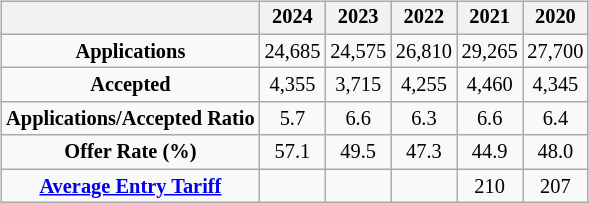<table class="floatright">
<tr>
<td><br><table class="wikitable" style="font-size:85%; text-align:center; margin-bottom: 5px">
<tr>
<th></th>
<th>2024</th>
<th>2023</th>
<th>2022</th>
<th>2021</th>
<th>2020</th>
</tr>
<tr>
<td><strong>Applications</strong></td>
<td>24,685</td>
<td>24,575</td>
<td>26,810</td>
<td>29,265</td>
<td>27,700</td>
</tr>
<tr>
<td><strong>Accepted</strong></td>
<td>4,355</td>
<td>3,715</td>
<td>4,255</td>
<td>4,460</td>
<td>4,345</td>
</tr>
<tr>
<td><strong>Applications/Accepted Ratio</strong></td>
<td>5.7</td>
<td>6.6</td>
<td>6.3</td>
<td>6.6</td>
<td>6.4</td>
</tr>
<tr>
<td><strong>Offer Rate (%)</strong></td>
<td>57.1</td>
<td>49.5</td>
<td>47.3</td>
<td>44.9</td>
<td>48.0</td>
</tr>
<tr>
<td><strong><a href='#'>Average Entry Tariff</a></strong></td>
<td></td>
<td></td>
<td></td>
<td>210</td>
<td>207</td>
</tr>
</table>
<table style="font-size:80%;float:left">
<tr>
<td></td>
</tr>
</table>
</td>
</tr>
</table>
